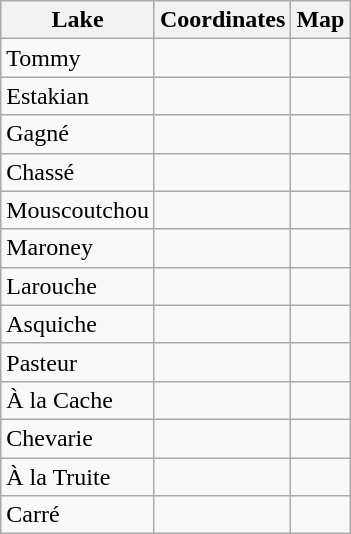<table class="wikitable sortable">
<tr>
<th>Lake</th>
<th>Coordinates</th>
<th>Map</th>
</tr>
<tr>
<td>Tommy</td>
<td></td>
<td></td>
</tr>
<tr>
<td>Estakian</td>
<td></td>
<td></td>
</tr>
<tr>
<td>Gagné</td>
<td></td>
<td></td>
</tr>
<tr>
<td>Chassé</td>
<td></td>
<td></td>
</tr>
<tr>
<td>Mouscoutchou</td>
<td></td>
<td></td>
</tr>
<tr>
<td>Maroney</td>
<td></td>
<td></td>
</tr>
<tr>
<td>Larouche</td>
<td></td>
<td></td>
</tr>
<tr>
<td>Asquiche</td>
<td></td>
<td></td>
</tr>
<tr>
<td>Pasteur</td>
<td></td>
<td></td>
</tr>
<tr>
<td>À la Cache</td>
<td></td>
<td></td>
</tr>
<tr>
<td>Chevarie</td>
<td></td>
<td></td>
</tr>
<tr>
<td>À la Truite</td>
<td></td>
<td></td>
</tr>
<tr>
<td>Carré</td>
<td></td>
<td></td>
</tr>
</table>
